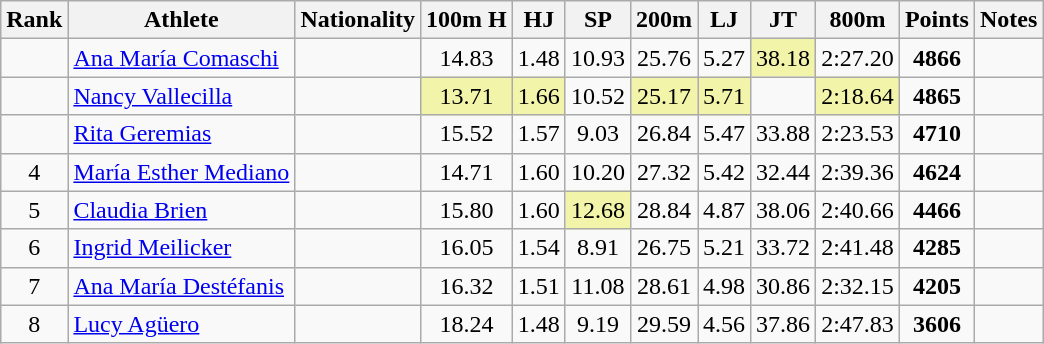<table class="wikitable sortable" style=" text-align:center;">
<tr>
<th>Rank</th>
<th>Athlete</th>
<th>Nationality</th>
<th>100m H</th>
<th>HJ</th>
<th>SP</th>
<th>200m</th>
<th>LJ</th>
<th>JT</th>
<th>800m</th>
<th>Points</th>
<th>Notes</th>
</tr>
<tr>
<td></td>
<td align=left><a href='#'>Ana María Comaschi</a></td>
<td align=left></td>
<td>14.83</td>
<td>1.48</td>
<td>10.93</td>
<td>25.76</td>
<td>5.27</td>
<td bgcolor=#F2F5A9>38.18</td>
<td>2:27.20</td>
<td><strong>4866</strong></td>
<td></td>
</tr>
<tr>
<td></td>
<td align=left><a href='#'>Nancy Vallecilla</a></td>
<td align=left></td>
<td bgcolor=#F2F5A9>13.71</td>
<td bgcolor=#F2F5A9>1.66</td>
<td>10.52</td>
<td bgcolor=#F2F5A9>25.17</td>
<td bgcolor=#F2F5A9>5.71</td>
<td></td>
<td bgcolor=#F2F5A9>2:18.64</td>
<td><strong>4865</strong></td>
<td></td>
</tr>
<tr>
<td></td>
<td align=left><a href='#'>Rita Geremias</a></td>
<td align=left></td>
<td>15.52</td>
<td>1.57</td>
<td>9.03</td>
<td>26.84</td>
<td>5.47</td>
<td>33.88</td>
<td>2:23.53</td>
<td><strong>4710</strong></td>
<td></td>
</tr>
<tr>
<td>4</td>
<td align=left><a href='#'>María Esther Mediano</a></td>
<td align=left></td>
<td>14.71</td>
<td>1.60</td>
<td>10.20</td>
<td>27.32</td>
<td>5.42</td>
<td>32.44</td>
<td>2:39.36</td>
<td><strong>4624</strong></td>
<td></td>
</tr>
<tr>
<td>5</td>
<td align=left><a href='#'>Claudia Brien</a></td>
<td align=left></td>
<td>15.80</td>
<td>1.60</td>
<td bgcolor=#F2F5A9>12.68</td>
<td>28.84</td>
<td>4.87</td>
<td>38.06</td>
<td>2:40.66</td>
<td><strong>4466</strong></td>
<td></td>
</tr>
<tr>
<td>6</td>
<td align=left><a href='#'>Ingrid Meilicker</a></td>
<td align=left></td>
<td>16.05</td>
<td>1.54</td>
<td>8.91</td>
<td>26.75</td>
<td>5.21</td>
<td>33.72</td>
<td>2:41.48</td>
<td><strong>4285</strong></td>
<td></td>
</tr>
<tr>
<td>7</td>
<td align=left><a href='#'>Ana María Destéfanis</a></td>
<td align=left></td>
<td>16.32</td>
<td>1.51</td>
<td>11.08</td>
<td>28.61</td>
<td>4.98</td>
<td>30.86</td>
<td>2:32.15</td>
<td><strong>4205</strong></td>
<td></td>
</tr>
<tr>
<td>8</td>
<td align=left><a href='#'>Lucy Agüero</a></td>
<td align=left></td>
<td>18.24</td>
<td>1.48</td>
<td>9.19</td>
<td>29.59</td>
<td>4.56</td>
<td>37.86</td>
<td>2:47.83</td>
<td><strong>3606</strong></td>
<td></td>
</tr>
</table>
